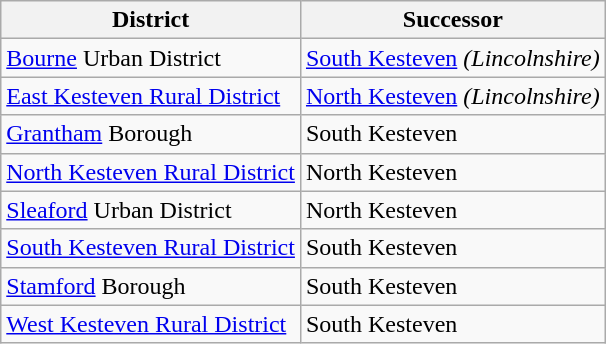<table class="wikitable">
<tr>
<th>District</th>
<th>Successor</th>
</tr>
<tr>
<td><a href='#'>Bourne</a> Urban District</td>
<td><a href='#'>South Kesteven</a>  <em>(Lincolnshire)</em></td>
</tr>
<tr>
<td><a href='#'>East Kesteven Rural District</a></td>
<td><a href='#'>North Kesteven</a>  <em>(Lincolnshire)</em></td>
</tr>
<tr>
<td><a href='#'>Grantham</a> Borough</td>
<td>South Kesteven</td>
</tr>
<tr>
<td><a href='#'>North Kesteven Rural District</a></td>
<td>North Kesteven</td>
</tr>
<tr>
<td><a href='#'>Sleaford</a> Urban District</td>
<td>North Kesteven</td>
</tr>
<tr>
<td><a href='#'>South Kesteven Rural District</a></td>
<td>South Kesteven</td>
</tr>
<tr>
<td><a href='#'>Stamford</a> Borough</td>
<td>South Kesteven</td>
</tr>
<tr>
<td><a href='#'>West Kesteven Rural District</a></td>
<td>South Kesteven</td>
</tr>
</table>
